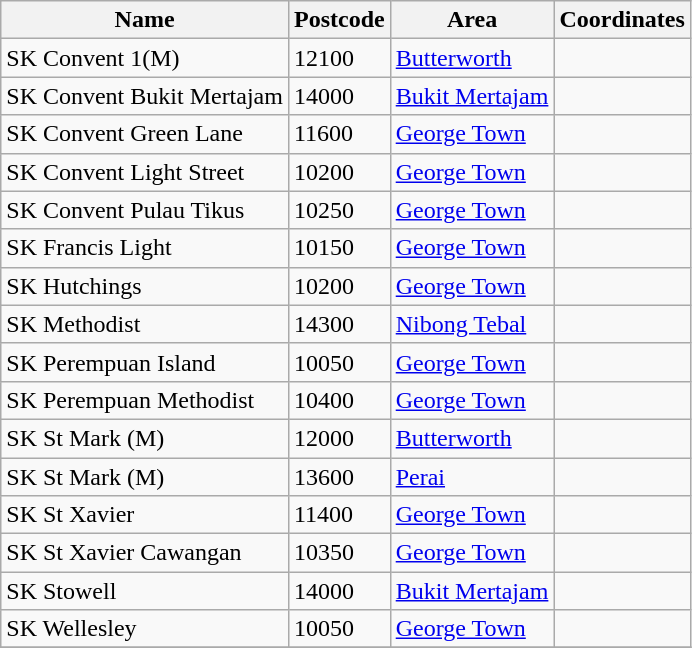<table class="wikitable sortable">
<tr>
<th>Name</th>
<th>Postcode</th>
<th>Area</th>
<th>Coordinates</th>
</tr>
<tr>
<td>SK Convent 1(M)</td>
<td>12100</td>
<td><a href='#'>Butterworth</a></td>
<td></td>
</tr>
<tr>
<td>SK Convent Bukit Mertajam</td>
<td>14000</td>
<td><a href='#'>Bukit Mertajam</a></td>
<td></td>
</tr>
<tr>
<td>SK Convent Green Lane</td>
<td>11600</td>
<td><a href='#'>George Town</a></td>
<td></td>
</tr>
<tr>
<td>SK Convent Light Street</td>
<td>10200</td>
<td><a href='#'>George Town</a></td>
<td></td>
</tr>
<tr>
<td>SK Convent Pulau Tikus</td>
<td>10250</td>
<td><a href='#'>George Town</a></td>
<td></td>
</tr>
<tr>
<td>SK Francis Light</td>
<td>10150</td>
<td><a href='#'>George Town</a></td>
<td></td>
</tr>
<tr>
<td>SK Hutchings</td>
<td>10200</td>
<td><a href='#'>George Town</a></td>
<td></td>
</tr>
<tr>
<td>SK Methodist</td>
<td>14300</td>
<td><a href='#'>Nibong Tebal</a></td>
<td></td>
</tr>
<tr>
<td>SK Perempuan Island</td>
<td>10050</td>
<td><a href='#'>George Town</a></td>
<td></td>
</tr>
<tr>
<td>SK Perempuan Methodist</td>
<td>10400</td>
<td><a href='#'>George Town</a></td>
<td></td>
</tr>
<tr>
<td>SK St Mark (M)</td>
<td>12000</td>
<td><a href='#'>Butterworth</a></td>
<td></td>
</tr>
<tr>
<td>SK St Mark (M)</td>
<td>13600</td>
<td><a href='#'>Perai</a></td>
<td></td>
</tr>
<tr>
<td>SK St Xavier</td>
<td>11400</td>
<td><a href='#'>George Town</a></td>
<td></td>
</tr>
<tr>
<td>SK St Xavier Cawangan</td>
<td>10350</td>
<td><a href='#'>George Town</a></td>
<td></td>
</tr>
<tr>
<td>SK Stowell</td>
<td>14000</td>
<td><a href='#'>Bukit Mertajam</a></td>
<td></td>
</tr>
<tr>
<td>SK Wellesley</td>
<td>10050</td>
<td><a href='#'>George Town</a></td>
<td></td>
</tr>
<tr>
</tr>
</table>
